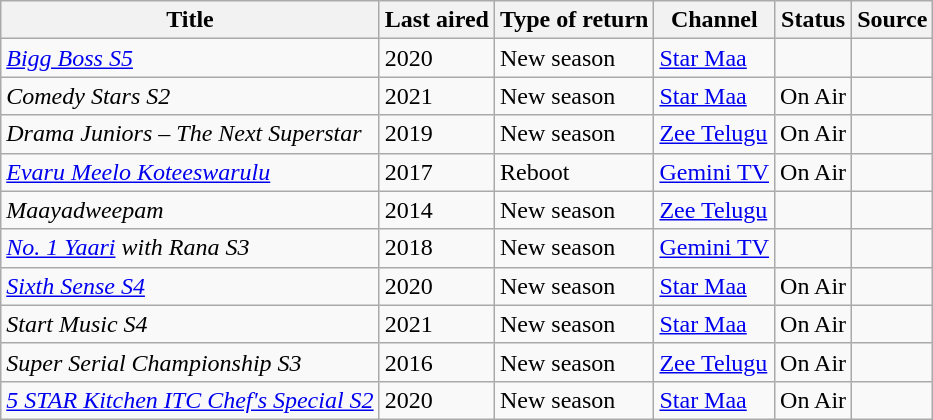<table class="wikitable sortable">
<tr>
<th>Title</th>
<th>Last aired</th>
<th>Type of return</th>
<th>Channel</th>
<th>Status</th>
<th>Source</th>
</tr>
<tr>
<td><a href='#'><em>Bigg Boss S5</em></a></td>
<td>2020</td>
<td>New season</td>
<td><a href='#'>Star Maa</a></td>
<td></td>
<td></td>
</tr>
<tr>
<td><em>Comedy Stars S2</em></td>
<td>2021</td>
<td>New season</td>
<td><a href='#'>Star Maa</a></td>
<td>On Air</td>
<td></td>
</tr>
<tr>
<td><em>Drama Juniors – The Next Superstar</em></td>
<td>2019</td>
<td>New season</td>
<td><a href='#'>Zee Telugu</a></td>
<td>On Air</td>
<td></td>
</tr>
<tr>
<td><em><a href='#'>Evaru Meelo Koteeswarulu</a></em></td>
<td>2017</td>
<td>Reboot</td>
<td><a href='#'>Gemini TV</a></td>
<td>On Air</td>
<td></td>
</tr>
<tr>
<td><em>Maayadweepam</em></td>
<td>2014</td>
<td>New season</td>
<td><a href='#'>Zee Telugu</a></td>
<td></td>
<td></td>
</tr>
<tr>
<td><em><a href='#'>No. 1 Yaari</a> with Rana S3</em></td>
<td>2018</td>
<td>New season</td>
<td><a href='#'>Gemini TV</a></td>
<td></td>
<td></td>
</tr>
<tr>
<td><em><a href='#'>Sixth Sense S4</a></em></td>
<td>2020</td>
<td>New season</td>
<td><a href='#'>Star Maa</a></td>
<td>On Air</td>
<td></td>
</tr>
<tr>
<td><em>Start Music S4</em></td>
<td>2021</td>
<td>New season</td>
<td><a href='#'>Star Maa</a></td>
<td>On Air</td>
<td></td>
</tr>
<tr>
<td><em>Super Serial Championship S3</em></td>
<td>2016</td>
<td>New season</td>
<td><a href='#'>Zee Telugu</a></td>
<td>On Air</td>
<td></td>
</tr>
<tr>
<td><em><a href='#'>5 STAR Kitchen ITC Chef's Special S2</a></em></td>
<td>2020</td>
<td>New season</td>
<td><a href='#'>Star Maa</a></td>
<td>On Air</td>
<td></td>
</tr>
</table>
